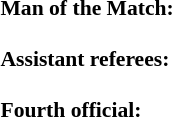<table width=100% style="font-size: 90%">
<tr>
<td><br><strong>Man of the Match:</strong>
<br><br><strong>Assistant referees:</strong><br><br><strong>Fourth official:</strong>
<br></td>
</tr>
</table>
